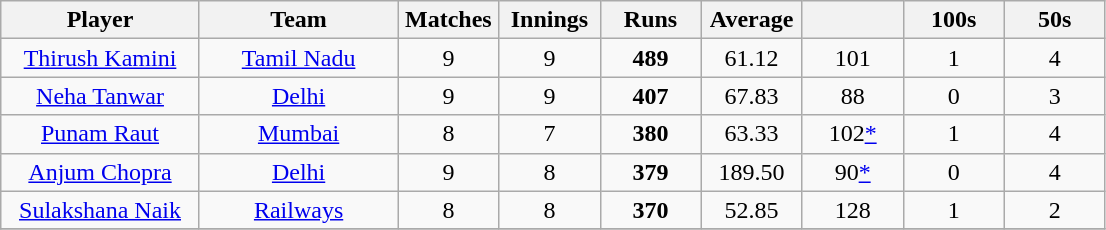<table class="wikitable" style="text-align:center;">
<tr>
<th width=125>Player</th>
<th width=125>Team</th>
<th width=60>Matches</th>
<th width=60>Innings</th>
<th width=60>Runs</th>
<th width=60>Average</th>
<th width=60></th>
<th width=60>100s</th>
<th width=60>50s</th>
</tr>
<tr>
<td><a href='#'>Thirush Kamini</a></td>
<td><a href='#'>Tamil Nadu</a></td>
<td>9</td>
<td>9</td>
<td><strong>489</strong></td>
<td>61.12</td>
<td>101</td>
<td>1</td>
<td>4</td>
</tr>
<tr>
<td><a href='#'>Neha Tanwar</a></td>
<td><a href='#'>Delhi</a></td>
<td>9</td>
<td>9</td>
<td><strong>407</strong></td>
<td>67.83</td>
<td>88</td>
<td>0</td>
<td>3</td>
</tr>
<tr>
<td><a href='#'>Punam Raut</a></td>
<td><a href='#'>Mumbai</a></td>
<td>8</td>
<td>7</td>
<td><strong>380</strong></td>
<td>63.33</td>
<td>102<a href='#'>*</a></td>
<td>1</td>
<td>4</td>
</tr>
<tr>
<td><a href='#'>Anjum Chopra</a></td>
<td><a href='#'>Delhi</a></td>
<td>9</td>
<td>8</td>
<td><strong>379</strong></td>
<td>189.50</td>
<td>90<a href='#'>*</a></td>
<td>0</td>
<td>4</td>
</tr>
<tr>
<td><a href='#'>Sulakshana Naik</a></td>
<td><a href='#'>Railways</a></td>
<td>8</td>
<td>8</td>
<td><strong>370</strong></td>
<td>52.85</td>
<td>128</td>
<td>1</td>
<td>2</td>
</tr>
<tr>
</tr>
</table>
